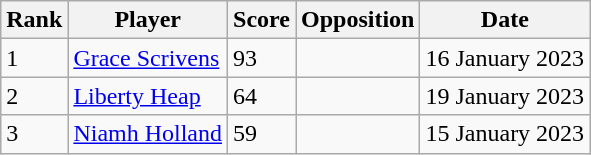<table class="wikitable">
<tr>
<th>Rank</th>
<th>Player</th>
<th>Score</th>
<th>Opposition</th>
<th>Date</th>
</tr>
<tr>
<td>1</td>
<td><a href='#'>Grace Scrivens</a></td>
<td>93</td>
<td></td>
<td>16 January 2023</td>
</tr>
<tr>
<td>2</td>
<td><a href='#'>Liberty Heap</a></td>
<td>64</td>
<td></td>
<td>19 January 2023</td>
</tr>
<tr>
<td>3</td>
<td><a href='#'>Niamh Holland</a></td>
<td>59</td>
<td></td>
<td>15 January 2023</td>
</tr>
</table>
